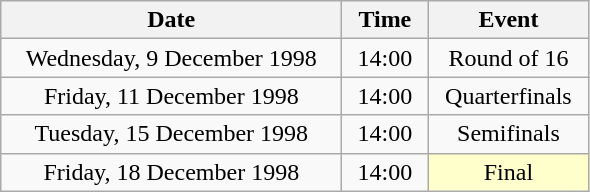<table class = "wikitable" style="text-align:center;">
<tr>
<th width=220>Date</th>
<th width=50>Time</th>
<th width=100>Event</th>
</tr>
<tr>
<td>Wednesday, 9 December 1998</td>
<td>14:00</td>
<td>Round of 16</td>
</tr>
<tr>
<td>Friday, 11 December 1998</td>
<td>14:00</td>
<td>Quarterfinals</td>
</tr>
<tr>
<td>Tuesday, 15 December 1998</td>
<td>14:00</td>
<td>Semifinals</td>
</tr>
<tr>
<td>Friday, 18 December 1998</td>
<td>14:00</td>
<td bgcolor=ffffcc>Final</td>
</tr>
</table>
